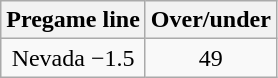<table class="wikitable" style="margin-left: auto; margin-right: auto; border: none; display: inline-table;">
<tr align="center">
<th style=>Pregame line</th>
<th style=>Over/under</th>
</tr>
<tr align="center">
<td>Nevada −1.5</td>
<td>49</td>
</tr>
</table>
